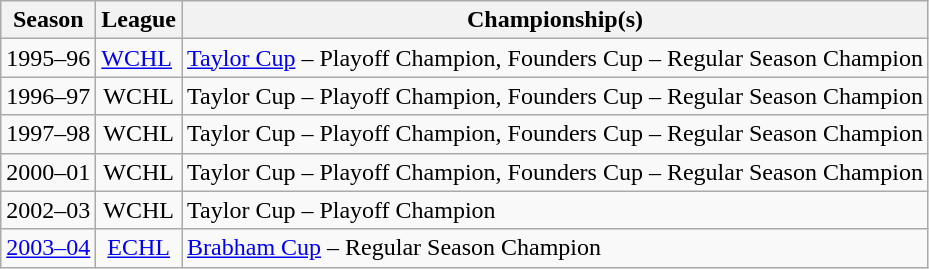<table class="wikitable" style="text-align:left;">
<tr>
<th>Season</th>
<th>League</th>
<th>Championship(s)</th>
</tr>
<tr>
<td>1995–96</td>
<td style="text-align:left;"><a href='#'>WCHL</a></td>
<td><a href='#'>Taylor Cup</a> – Playoff Champion, Founders Cup – Regular Season Champion</td>
</tr>
<tr>
<td>1996–97</td>
<td style="text-align:center;">WCHL</td>
<td>Taylor Cup – Playoff Champion, Founders Cup – Regular Season Champion</td>
</tr>
<tr>
<td>1997–98</td>
<td style="text-align:center;">WCHL</td>
<td>Taylor Cup – Playoff Champion, Founders Cup – Regular Season Champion</td>
</tr>
<tr>
<td>2000–01</td>
<td style="text-align:center;">WCHL</td>
<td>Taylor Cup – Playoff Champion, Founders Cup – Regular Season Champion</td>
</tr>
<tr>
<td>2002–03</td>
<td style="text-align:center;">WCHL</td>
<td>Taylor Cup – Playoff Champion</td>
</tr>
<tr>
<td><a href='#'>2003–04</a></td>
<td style="text-align:center;"><a href='#'>ECHL</a></td>
<td><a href='#'>Brabham Cup</a> – Regular Season Champion</td>
</tr>
</table>
